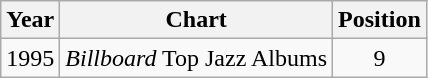<table class="wikitable">
<tr>
<th>Year</th>
<th>Chart</th>
<th>Position</th>
</tr>
<tr>
<td>1995</td>
<td><em>Billboard</em>  Top Jazz Albums</td>
<td align="center">9</td>
</tr>
</table>
